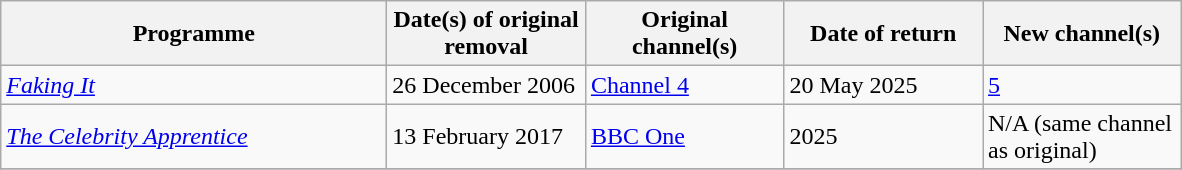<table class="wikitable">
<tr>
<th width=250>Programme</th>
<th width=125>Date(s) of original removal</th>
<th width=125>Original channel(s)</th>
<th width=125>Date of return</th>
<th width=125>New channel(s)</th>
</tr>
<tr>
<td><em><a href='#'>Faking It</a></em></td>
<td>26 December 2006</td>
<td><a href='#'>Channel 4</a></td>
<td>20 May 2025</td>
<td><a href='#'>5</a></td>
</tr>
<tr>
<td><em><a href='#'>The Celebrity Apprentice</a></em></td>
<td>13 February 2017</td>
<td><a href='#'>BBC One</a></td>
<td>2025</td>
<td>N/A (same channel as original)</td>
</tr>
<tr>
</tr>
</table>
